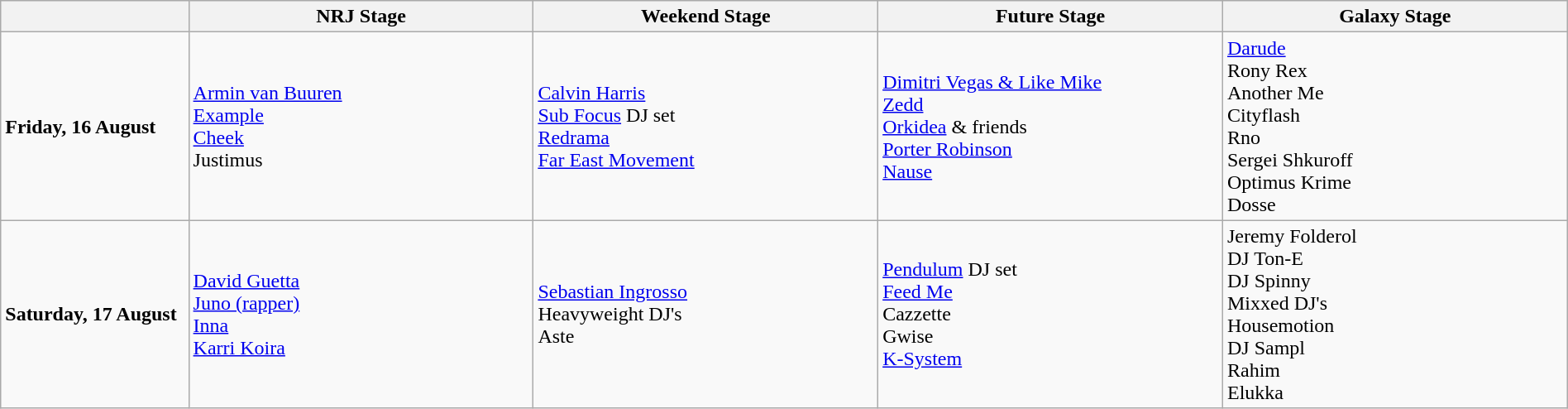<table class="wikitable" width="100%">
<tr>
<th width="12%"></th>
<th width="22%">NRJ Stage</th>
<th width="22%">Weekend Stage</th>
<th width="22%">Future Stage</th>
<th width="22%">Galaxy Stage</th>
</tr>
<tr>
<td><strong>Friday, 16 August</strong></td>
<td><a href='#'>Armin van Buuren</a><br><a href='#'>Example</a><br><a href='#'>Cheek</a><br>Justimus<br></td>
<td><a href='#'>Calvin Harris</a><br><a href='#'>Sub Focus</a> DJ set<br><a href='#'>Redrama</a><br><a href='#'>Far East Movement</a><br></td>
<td><a href='#'>Dimitri Vegas & Like Mike</a><br><a href='#'>Zedd</a><br><a href='#'>Orkidea</a> & friends<br><a href='#'>Porter Robinson</a><br><a href='#'>Nause</a><br></td>
<td><a href='#'>Darude</a><br>Rony Rex<br>Another Me<br>Cityflash<br>Rno<br>Sergei Shkuroff<br>Optimus Krime<br>Dosse<br></td>
</tr>
<tr>
<td><strong>Saturday, 17 August</strong></td>
<td><a href='#'>David Guetta</a><br><a href='#'>Juno (rapper)</a><br><a href='#'>Inna</a><br><a href='#'>Karri Koira</a><br></td>
<td><a href='#'>Sebastian Ingrosso</a><br>Heavyweight DJ's<br>Aste<br></td>
<td><a href='#'>Pendulum</a> DJ set<br><a href='#'>Feed Me</a><br>Cazzette<br>Gwise<br><a href='#'>K-System</a><br></td>
<td>Jeremy Folderol<br>DJ Ton-E<br>DJ Spinny<br>Mixxed DJ's<br>Housemotion<br>DJ Sampl<br>Rahim<br>Elukka<br></td>
</tr>
</table>
